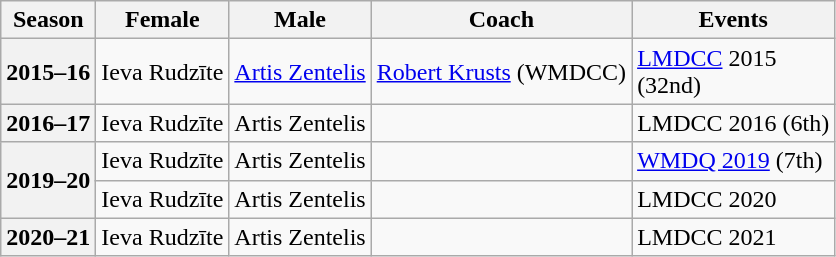<table class="wikitable">
<tr>
<th scope="col">Season</th>
<th scope="col">Female</th>
<th scope="col">Male</th>
<th scope="col">Coach</th>
<th scope="col">Events</th>
</tr>
<tr>
<th scope="row">2015–16</th>
<td>Ieva Rudzīte</td>
<td><a href='#'>Artis Zentelis</a></td>
<td><a href='#'>Robert Krusts</a> (WMDCC)</td>
<td><a href='#'>LMDCC</a> 2015 <br> (32nd)</td>
</tr>
<tr>
<th scope="row">2016–17</th>
<td>Ieva Rudzīte</td>
<td>Artis Zentelis</td>
<td></td>
<td>LMDCC 2016 (6th)</td>
</tr>
<tr>
<th scope="row" rowspan="2">2019–20</th>
<td>Ieva Rudzīte</td>
<td>Artis Zentelis</td>
<td></td>
<td><a href='#'>WMDQ 2019</a> (7th)</td>
</tr>
<tr>
<td>Ieva Rudzīte</td>
<td>Artis Zentelis</td>
<td></td>
<td>LMDCC 2020 </td>
</tr>
<tr>
<th scope="row">2020–21</th>
<td>Ieva Rudzīte</td>
<td>Artis Zentelis</td>
<td></td>
<td>LMDCC 2021 </td>
</tr>
</table>
